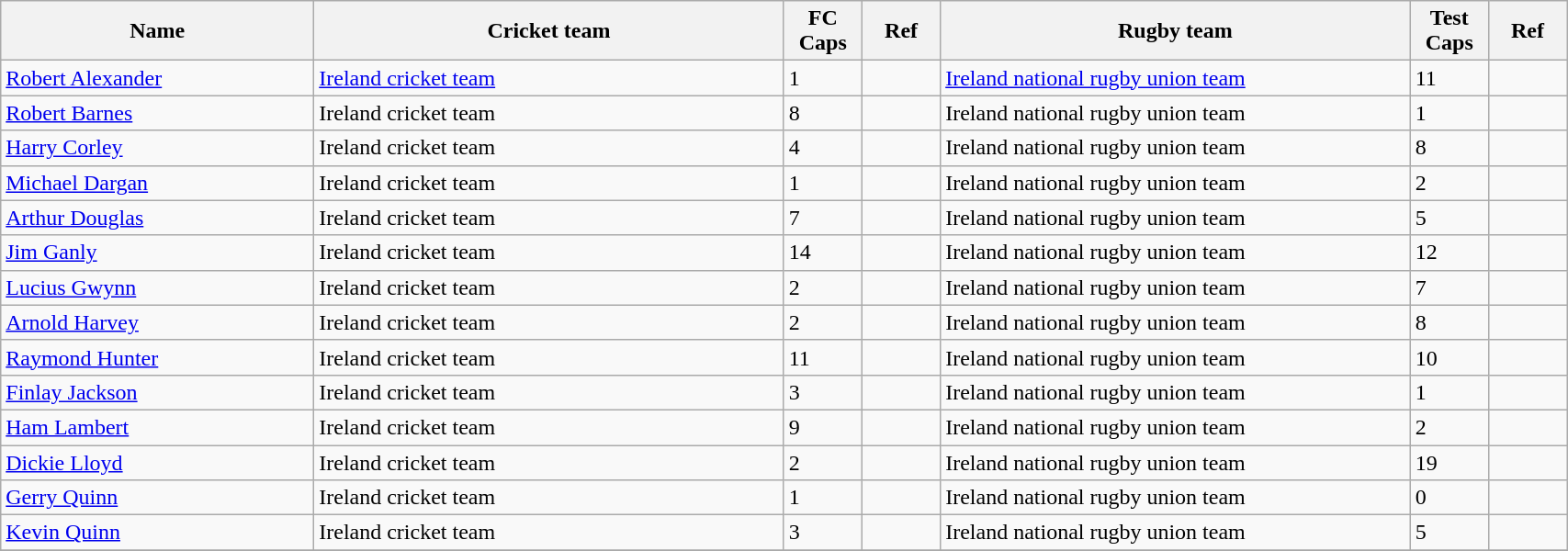<table class=wikitable width=90%>
<tr>
<th width=20%>Name</th>
<th width=30%>Cricket team</th>
<th width=5%>FC Caps</th>
<th width=5%>Ref</th>
<th width=30%>Rugby team</th>
<th width=5%>Test Caps</th>
<th width=5%>Ref</th>
</tr>
<tr>
<td><a href='#'>Robert Alexander</a></td>
<td><a href='#'>Ireland cricket team</a></td>
<td>1</td>
<td></td>
<td><a href='#'>Ireland national rugby union team</a></td>
<td>11</td>
<td></td>
</tr>
<tr>
<td><a href='#'>Robert Barnes</a></td>
<td>Ireland cricket team</td>
<td>8</td>
<td></td>
<td>Ireland national rugby union team</td>
<td>1</td>
<td></td>
</tr>
<tr>
<td><a href='#'>Harry Corley</a></td>
<td>Ireland cricket team</td>
<td>4</td>
<td></td>
<td>Ireland national rugby union team</td>
<td>8</td>
<td></td>
</tr>
<tr>
<td><a href='#'>Michael Dargan</a></td>
<td>Ireland cricket team</td>
<td>1</td>
<td></td>
<td>Ireland national rugby union team</td>
<td>2</td>
<td></td>
</tr>
<tr>
<td><a href='#'>Arthur Douglas</a></td>
<td>Ireland cricket team</td>
<td>7</td>
<td></td>
<td>Ireland national rugby union team</td>
<td>5</td>
<td></td>
</tr>
<tr>
<td><a href='#'>Jim Ganly</a></td>
<td>Ireland cricket team</td>
<td>14</td>
<td></td>
<td>Ireland national rugby union team</td>
<td>12</td>
<td></td>
</tr>
<tr>
<td><a href='#'>Lucius Gwynn</a></td>
<td>Ireland cricket team</td>
<td>2</td>
<td></td>
<td>Ireland national rugby union team</td>
<td>7</td>
<td></td>
</tr>
<tr>
<td><a href='#'>Arnold Harvey</a></td>
<td>Ireland cricket team</td>
<td>2</td>
<td></td>
<td>Ireland national rugby union team</td>
<td>8</td>
<td></td>
</tr>
<tr>
<td><a href='#'>Raymond Hunter</a></td>
<td>Ireland cricket team</td>
<td>11</td>
<td></td>
<td>Ireland national rugby union team</td>
<td>10</td>
<td></td>
</tr>
<tr>
<td><a href='#'>Finlay Jackson</a></td>
<td>Ireland cricket team</td>
<td>3</td>
<td></td>
<td>Ireland national rugby union team</td>
<td>1</td>
<td></td>
</tr>
<tr>
<td><a href='#'>Ham Lambert</a></td>
<td>Ireland cricket team</td>
<td>9</td>
<td></td>
<td>Ireland national rugby union team</td>
<td>2</td>
<td></td>
</tr>
<tr>
<td><a href='#'>Dickie Lloyd</a></td>
<td>Ireland cricket team</td>
<td>2</td>
<td></td>
<td>Ireland national rugby union team</td>
<td>19</td>
<td></td>
</tr>
<tr>
<td><a href='#'>Gerry Quinn</a></td>
<td>Ireland cricket team</td>
<td>1</td>
<td></td>
<td>Ireland national rugby union team</td>
<td>0</td>
<td></td>
</tr>
<tr>
<td><a href='#'>Kevin Quinn</a></td>
<td>Ireland cricket team</td>
<td>3</td>
<td></td>
<td>Ireland national rugby union team</td>
<td>5</td>
<td></td>
</tr>
<tr>
</tr>
</table>
